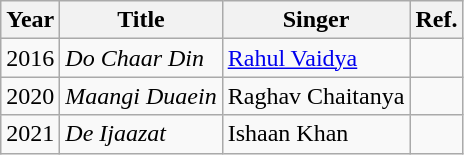<table class="wikitable">
<tr>
<th>Year</th>
<th>Title</th>
<th>Singer</th>
<th>Ref.</th>
</tr>
<tr>
<td>2016</td>
<td><em>Do Chaar Din</em></td>
<td><a href='#'>Rahul Vaidya</a></td>
<td></td>
</tr>
<tr>
<td>2020</td>
<td><em>Maangi Duaein</em></td>
<td>Raghav Chaitanya</td>
<td></td>
</tr>
<tr>
<td>2021</td>
<td><em>De Ijaazat</em></td>
<td>Ishaan Khan</td>
<td></td>
</tr>
</table>
